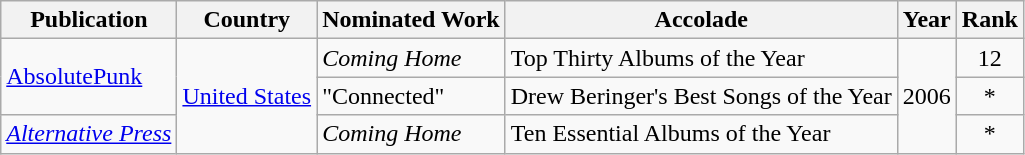<table class="wikitable">
<tr>
<th>Publication</th>
<th>Country</th>
<th>Nominated Work</th>
<th>Accolade</th>
<th>Year</th>
<th>Rank<br></th>
</tr>
<tr>
<td rowspan="2"><a href='#'>AbsolutePunk</a></td>
<td rowspan="3"><a href='#'>United States</a></td>
<td><em>Coming Home</em></td>
<td>Top Thirty Albums of the Year</td>
<td rowspan="3">2006</td>
<td style="text-align:center;">12</td>
</tr>
<tr>
<td>"Connected"</td>
<td>Drew Beringer's Best Songs of the Year</td>
<td style="text-align:center;">*</td>
</tr>
<tr>
<td><em><a href='#'>Alternative Press</a></em></td>
<td><em>Coming Home</em></td>
<td>Ten Essential Albums of the Year</td>
<td style="text-align:center;">*</td>
</tr>
</table>
